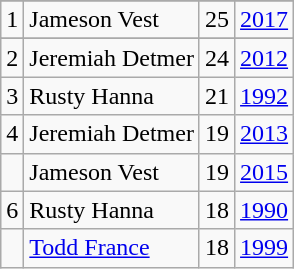<table class="wikitable">
<tr>
</tr>
<tr>
<td>1</td>
<td>Jameson Vest</td>
<td>25</td>
<td><a href='#'>2017</a></td>
</tr>
<tr>
</tr>
<tr>
<td>2</td>
<td>Jeremiah Detmer</td>
<td>24</td>
<td><a href='#'>2012</a></td>
</tr>
<tr>
<td>3</td>
<td>Rusty Hanna</td>
<td>21</td>
<td><a href='#'>1992</a></td>
</tr>
<tr>
<td>4</td>
<td>Jeremiah Detmer</td>
<td>19</td>
<td><a href='#'>2013</a></td>
</tr>
<tr>
<td></td>
<td>Jameson Vest</td>
<td>19</td>
<td><a href='#'>2015</a></td>
</tr>
<tr>
<td>6</td>
<td>Rusty Hanna</td>
<td>18</td>
<td><a href='#'>1990</a></td>
</tr>
<tr>
<td></td>
<td><a href='#'>Todd France</a></td>
<td>18</td>
<td><a href='#'>1999</a></td>
</tr>
</table>
